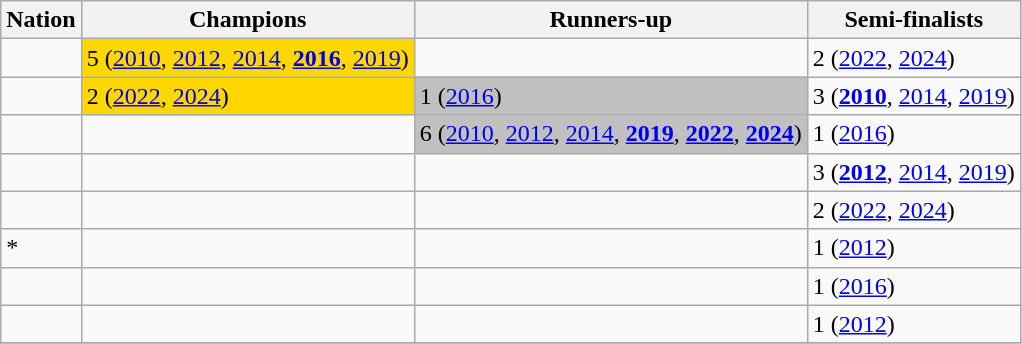<table class="wikitable">
<tr>
<th>Nation</th>
<th>Champions</th>
<th>Runners-up</th>
<th>Semi-finalists</th>
</tr>
<tr>
<td></td>
<td style="background:gold">5 (<a href='#'>2010</a>, <a href='#'>2012</a>, <a href='#'>2014</a>, <strong><a href='#'>2016</a></strong>, <a href='#'>2019</a>)</td>
<td></td>
<td>2 (<a href='#'>2022</a>, <a href='#'>2024</a>)</td>
</tr>
<tr>
<td></td>
<td style="background:gold">2 (<a href='#'>2022</a>, <a href='#'>2024</a>)</td>
<td style=background:silver>1 (<a href='#'>2016</a>)</td>
<td>3 (<strong><a href='#'>2010</a></strong>, <a href='#'>2014</a>, <a href='#'>2019</a>)</td>
</tr>
<tr>
<td></td>
<td></td>
<td style=background:silver>6 (<a href='#'>2010</a>, <a href='#'>2012</a>, <a href='#'>2014</a>, <strong><a href='#'>2019</a></strong>, <strong><a href='#'>2022</a></strong>, <strong><a href='#'>2024</a></strong>)</td>
<td>1 (<a href='#'>2016</a>)</td>
</tr>
<tr>
<td></td>
<td></td>
<td></td>
<td>3 (<strong><a href='#'>2012</a></strong>, <a href='#'>2014</a>, <a href='#'>2019</a>)</td>
</tr>
<tr>
<td></td>
<td></td>
<td></td>
<td>2 (<a href='#'>2022</a>, <a href='#'>2024</a>)</td>
</tr>
<tr>
<td>*</td>
<td></td>
<td></td>
<td>1 (<a href='#'>2012</a>)</td>
</tr>
<tr>
<td></td>
<td></td>
<td></td>
<td>1 (<a href='#'>2016</a>)</td>
</tr>
<tr>
<td></td>
<td></td>
<td></td>
<td>1 (<a href='#'>2012</a>)</td>
</tr>
<tr>
</tr>
</table>
